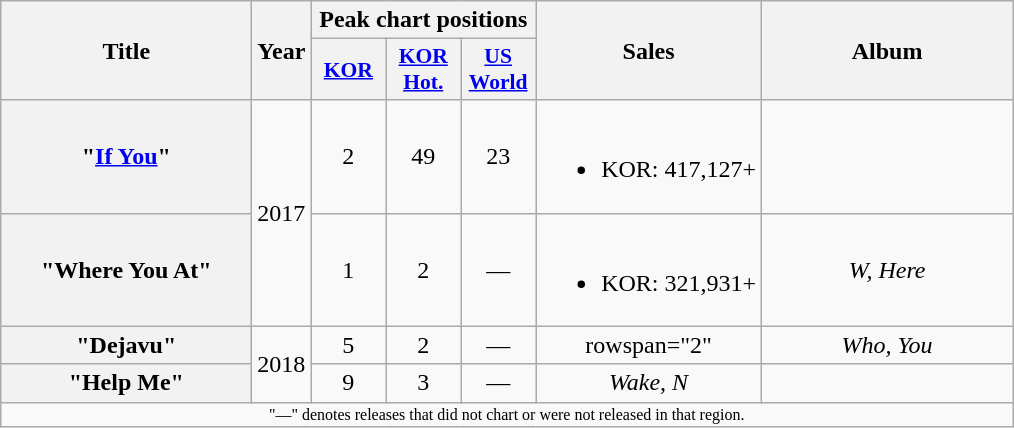<table class="wikitable plainrowheaders" style="text-align:center;">
<tr>
<th scope="col" rowspan="2" style="width:10em;">Title</th>
<th scope="col" rowspan="2">Year</th>
<th scope="col" colspan="3">Peak chart positions</th>
<th scope="col" rowspan="2">Sales</th>
<th scope="col" rowspan="2" style="width:10em;">Album</th>
</tr>
<tr>
<th scope="col" style="width:3em;font-size:90%;"><a href='#'>KOR</a><br></th>
<th scope="col" style="width:3em;font-size:90%;"><a href='#'>KOR<br>Hot.</a><br></th>
<th scope="col" style="width:3em;font-size:90%;"><a href='#'>US<br>World</a><br></th>
</tr>
<tr>
<th scope="row">"<a href='#'>If You</a>" </th>
<td rowspan="2">2017</td>
<td>2</td>
<td>49</td>
<td>23</td>
<td><br><ul><li>KOR: 417,127+</li></ul></td>
<td></td>
</tr>
<tr>
<th scope="row">"Where You At"</th>
<td>1</td>
<td>2</td>
<td>—</td>
<td><br><ul><li>KOR: 321,931+</li></ul></td>
<td><em>W, Here</em></td>
</tr>
<tr>
<th scope="row">"Dejavu"</th>
<td rowspan="2">2018</td>
<td>5</td>
<td>2</td>
<td>—</td>
<td>rowspan="2" </td>
<td><em>Who, You</em></td>
</tr>
<tr>
<th scope="row">"Help Me"</th>
<td>9</td>
<td>3</td>
<td>—</td>
<td><em>Wake, N</em></td>
</tr>
<tr>
<td colspan="9" style="font-size:8pt">"—" denotes releases that did not chart or were not released in that region.</td>
</tr>
</table>
